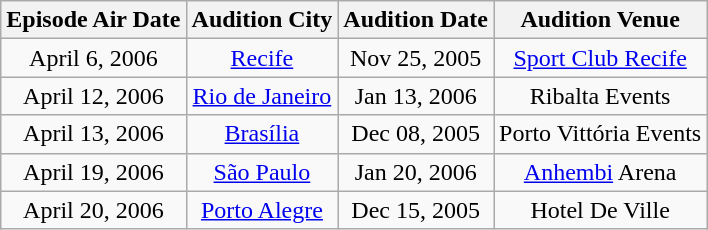<table class=wikitable style=text-align:center;>
<tr>
<th>Episode Air Date</th>
<th>Audition City</th>
<th>Audition Date</th>
<th>Audition Venue</th>
</tr>
<tr>
<td>April 6, 2006</td>
<td><a href='#'>Recife</a></td>
<td>Nov 25, 2005</td>
<td><a href='#'>Sport Club Recife</a></td>
</tr>
<tr>
<td>April 12, 2006</td>
<td><a href='#'>Rio de Janeiro</a></td>
<td>Jan 13, 2006</td>
<td>Ribalta Events</td>
</tr>
<tr>
<td>April 13, 2006</td>
<td><a href='#'>Brasília</a></td>
<td>Dec 08, 2005</td>
<td>Porto Vittória Events</td>
</tr>
<tr>
<td>April 19, 2006</td>
<td><a href='#'>São Paulo</a></td>
<td>Jan 20, 2006</td>
<td><a href='#'>Anhembi</a> Arena</td>
</tr>
<tr>
<td>April 20, 2006</td>
<td><a href='#'>Porto Alegre</a></td>
<td>Dec 15, 2005</td>
<td>Hotel De Ville</td>
</tr>
</table>
